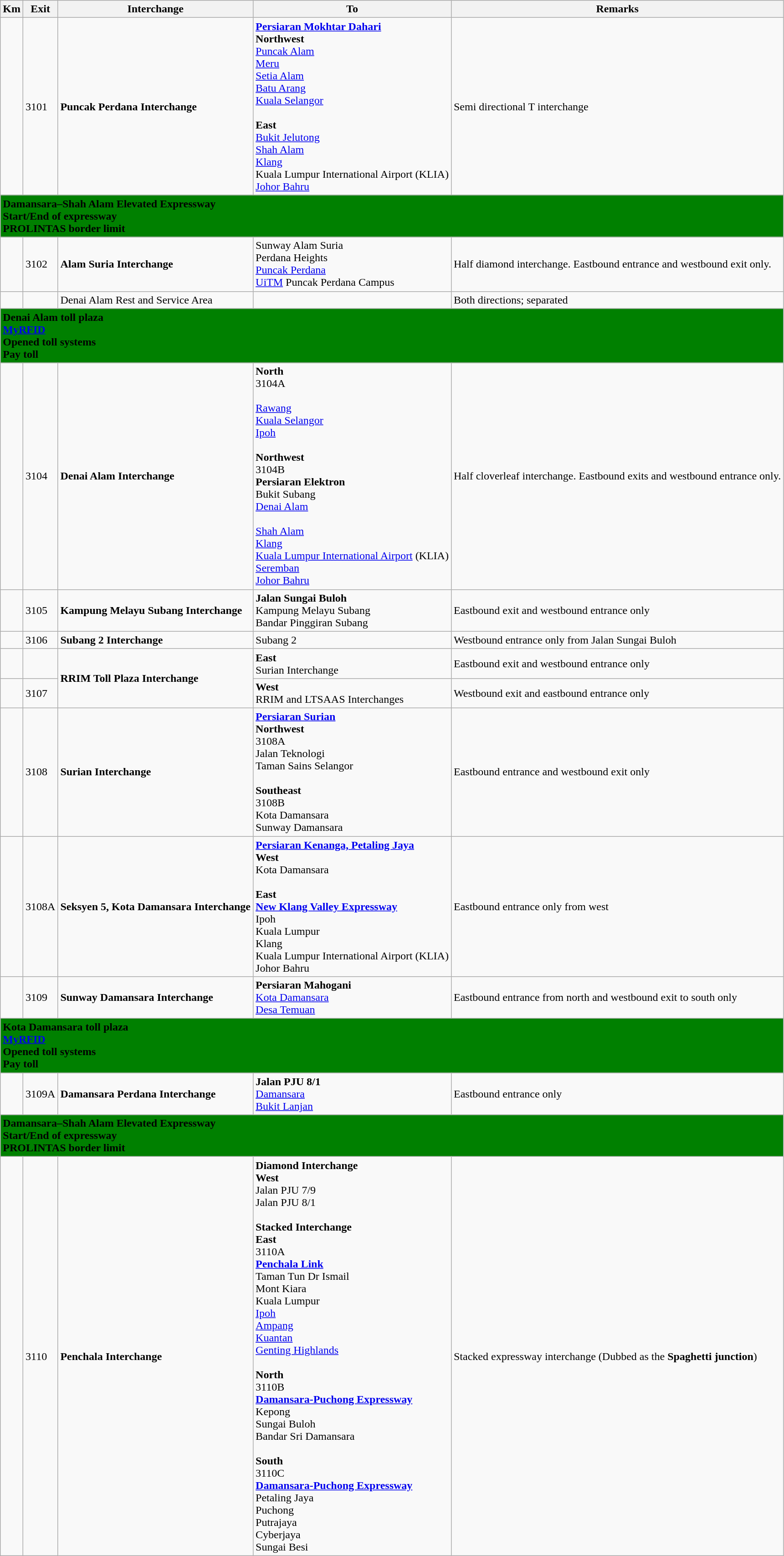<table class=wikitable>
<tr>
<th>Km</th>
<th>Exit</th>
<th>Interchange</th>
<th>To</th>
<th>Remarks</th>
</tr>
<tr>
<td></td>
<td>3101</td>
<td><strong>Puncak Perdana Interchange</strong></td>
<td> <strong><a href='#'>Persiaran Mokhtar Dahari</a></strong><br><strong>Northwest</strong><br><a href='#'>Puncak Alam</a><br><a href='#'>Meru</a><br><a href='#'>Setia Alam</a><br><a href='#'>Batu Arang</a><br><a href='#'>Kuala Selangor</a><br><br><strong>East</strong><br><a href='#'>Bukit Jelutong</a><br><a href='#'>Shah Alam</a><br><a href='#'>Klang</a><br>Kuala Lumpur International Airport (KLIA) <br><a href='#'>Johor Bahru</a></td>
<td>Semi directional T interchange</td>
</tr>
<tr>
<td style="width:600px" colspan="6" style="text-align:center" bgcolor="green"><strong><span> Damansara–Shah Alam Elevated Expressway<br>Start/End of expressway<br>PROLINTAS border limit</span></strong></td>
</tr>
<tr>
<td></td>
<td>3102</td>
<td><strong>Alam Suria Interchange</strong></td>
<td>Sunway Alam Suria<br>Perdana Heights<br><a href='#'>Puncak Perdana</a><br><a href='#'>UiTM</a> Puncak Perdana Campus </td>
<td>Half diamond interchange. Eastbound entrance and westbound exit only.</td>
</tr>
<tr>
<td></td>
<td></td>
<td> Denai Alam Rest and Service Area</td>
<td>      </td>
<td>Both directions; separated</td>
</tr>
<tr>
<td style="width:600px" colspan="6" style="text-align:center" bgcolor="green"><strong><span>Denai Alam toll plaza<br>  <a href='#'><span>My</span><span>RFID</span></a>  <br>Opened toll systems<br>Pay toll</span></strong></td>
</tr>
<tr>
<td></td>
<td>3104</td>
<td><strong>Denai Alam Interchange</strong></td>
<td><strong>North</strong><br>3104A<br><strong></strong><br><a href='#'>Rawang</a><br><strong></strong> <a href='#'>Kuala Selangor</a><br><strong></strong> <a href='#'>Ipoh</a><br><br><strong>Northwest</strong><br>3104B<br><strong>Persiaran Elektron</strong><br>Bukit Subang<br><a href='#'>Denai Alam</a><br><strong></strong><br><a href='#'>Shah Alam</a><br><a href='#'>Klang</a><br><a href='#'>Kuala Lumpur International Airport</a> (KLIA) <br><a href='#'>Seremban</a><br><a href='#'>Johor Bahru</a></td>
<td>Half cloverleaf interchange. Eastbound exits and westbound entrance only.</td>
</tr>
<tr>
<td></td>
<td>3105</td>
<td><strong>Kampung Melayu Subang Interchange</strong></td>
<td> <strong>Jalan Sungai Buloh</strong><br>Kampung Melayu Subang<br>Bandar Pinggiran Subang</td>
<td>Eastbound exit and westbound entrance only</td>
</tr>
<tr>
<td></td>
<td>3106</td>
<td><strong>Subang 2 Interchange</strong></td>
<td>Subang 2</td>
<td>Westbound entrance only from Jalan Sungai Buloh</td>
</tr>
<tr>
<td></td>
<td></td>
<td rowspan=2><strong>RRIM Toll Plaza Interchange</strong></td>
<td><strong>East</strong><br>Surian Interchange</td>
<td>Eastbound exit and westbound entrance only</td>
</tr>
<tr>
<td></td>
<td>3107</td>
<td><strong>West</strong><br>RRIM and LTSAAS Interchanges</td>
<td>Westbound exit and eastbound entrance only</td>
</tr>
<tr>
<td></td>
<td>3108</td>
<td><strong>Surian Interchange</strong></td>
<td><strong><a href='#'>Persiaran Surian</a></strong><br><strong>Northwest</strong><br>3108A<br>Jalan Teknologi<br>Taman Sains Selangor<br><br><strong>Southeast</strong><br>3108B<br>Kota Damansara<br>Sunway Damansara</td>
<td>Eastbound entrance and westbound exit only</td>
</tr>
<tr>
<td></td>
<td>3108A</td>
<td><strong>Seksyen 5, Kota Damansara Interchange</strong></td>
<td><strong><a href='#'>Persiaran Kenanga, Petaling Jaya</a></strong><br><strong>West</strong><br>Kota Damansara<br><br><strong>East</strong><br>  <strong><a href='#'>New Klang Valley Expressway</a></strong><br>Ipoh<br>Kuala Lumpur<br>Klang<br>Kuala Lumpur International Airport (KLIA) <br>Johor Bahru</td>
<td>Eastbound entrance only from west</td>
</tr>
<tr>
<td></td>
<td>3109</td>
<td><strong>Sunway Damansara Interchange</strong></td>
<td><strong>Persiaran Mahogani</strong><br><a href='#'>Kota Damansara</a><br><a href='#'>Desa Temuan</a></td>
<td>Eastbound entrance from north and westbound exit to south only</td>
</tr>
<tr>
<td style="width:600px" colspan="6" style="text-align:center" bgcolor="green"><strong><span>Kota Damansara toll plaza<br>  <a href='#'><span>My</span><span>RFID</span></a>  <br>Opened toll systems<br>Pay toll</span></strong></td>
</tr>
<tr>
<td></td>
<td>3109A</td>
<td><strong>Damansara Perdana Interchange</strong></td>
<td><strong>Jalan PJU 8/1</strong><br><a href='#'>Damansara</a><br><a href='#'>Bukit Lanjan</a></td>
<td>Eastbound entrance only</td>
</tr>
<tr>
<td style="width:600px" colspan="6" style="text-align:center" bgcolor="green"><strong><span> Damansara–Shah Alam Elevated Expressway<br>Start/End of expressway<br>PROLINTAS border limit</span></strong></td>
</tr>
<tr>
<td></td>
<td>3110</td>
<td><strong>Penchala Interchange</strong></td>
<td><strong>Diamond Interchange</strong><br><strong>West</strong><br>Jalan PJU 7/9<br>Jalan PJU 8/1<br><br><strong>Stacked Interchange</strong><br><strong>East</strong><br>3110A<br> <strong><a href='#'>Penchala Link</a></strong><br> Taman Tun Dr Ismail<br> Mont Kiara<br> Kuala Lumpur<br>  <a href='#'>Ipoh</a> <br> <a href='#'>Ampang</a> <br> <a href='#'>Kuantan</a> <br> <a href='#'>Genting Highlands</a> <br><br><strong>North</strong><br>3110B<br> <strong><a href='#'>Damansara-Puchong Expressway</a></strong><br>Kepong<br>Sungai Buloh<br>Bandar Sri Damansara<br><br><strong>South</strong><br>3110C<br> <strong><a href='#'>Damansara-Puchong Expressway</a></strong><br>Petaling Jaya<br>Puchong<br>Putrajaya<br>Cyberjaya<br>Sungai Besi</td>
<td>Stacked expressway interchange (Dubbed as the <strong>Spaghetti junction</strong>)</td>
</tr>
</table>
